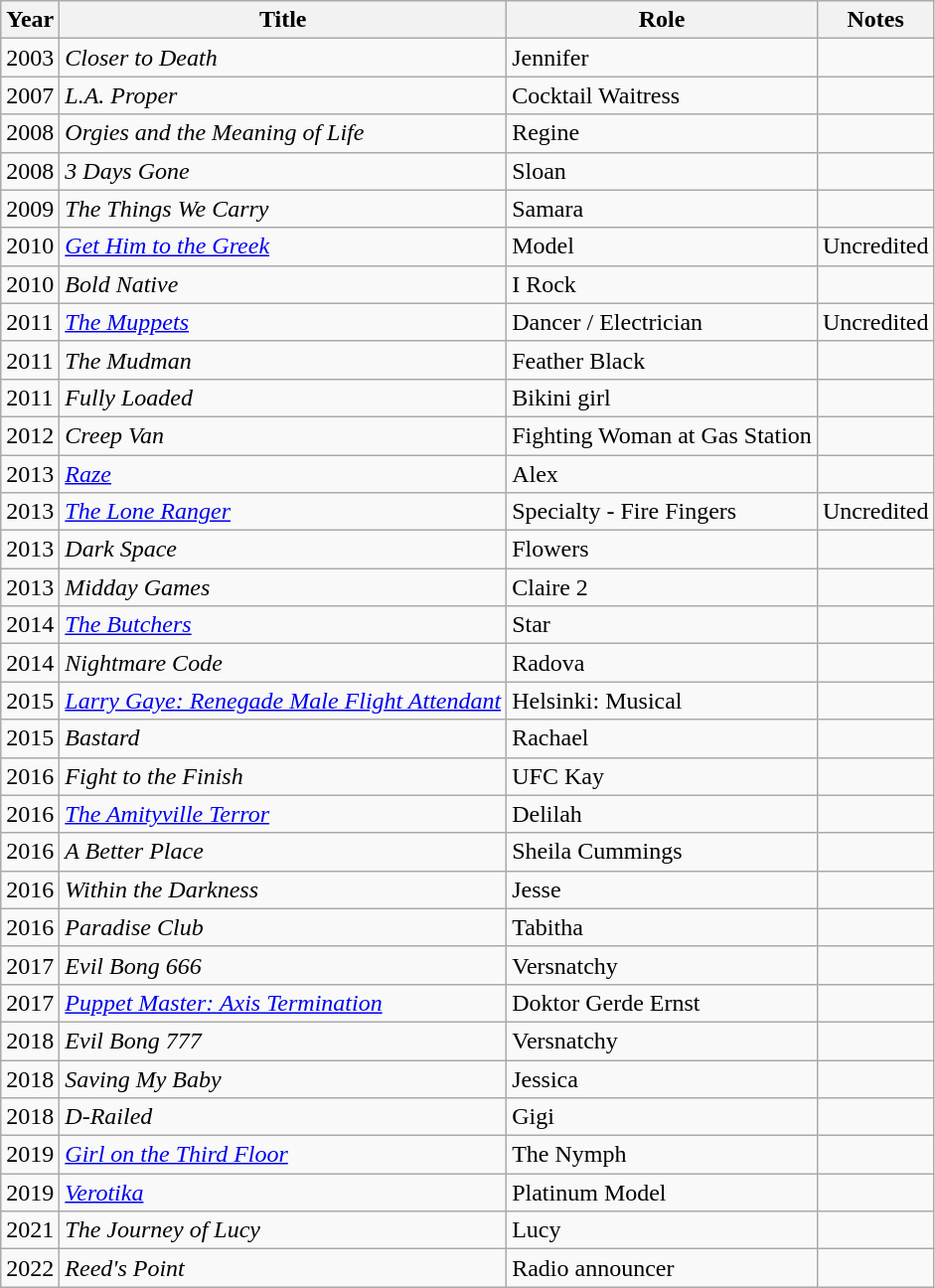<table class="wikitable sortable">
<tr>
<th>Year</th>
<th>Title</th>
<th>Role</th>
<th>Notes</th>
</tr>
<tr>
<td>2003</td>
<td><em>Closer to Death</em></td>
<td>Jennifer</td>
<td></td>
</tr>
<tr>
<td>2007</td>
<td><em>L.A. Proper</em></td>
<td>Cocktail Waitress</td>
<td></td>
</tr>
<tr>
<td>2008</td>
<td><em>Orgies and the Meaning of Life</em></td>
<td>Regine</td>
<td></td>
</tr>
<tr>
<td>2008</td>
<td><em>3 Days Gone</em></td>
<td>Sloan</td>
<td></td>
</tr>
<tr>
<td>2009</td>
<td><em>The Things We Carry</em></td>
<td>Samara</td>
<td></td>
</tr>
<tr>
<td>2010</td>
<td><em><a href='#'>Get Him to the Greek</a></em></td>
<td>Model</td>
<td>Uncredited</td>
</tr>
<tr>
<td>2010</td>
<td><em>Bold Native</em></td>
<td>I Rock</td>
<td></td>
</tr>
<tr>
<td>2011</td>
<td><a href='#'><em>The Muppets</em></a></td>
<td>Dancer / Electrician</td>
<td>Uncredited</td>
</tr>
<tr>
<td>2011</td>
<td><em>The Mudman</em></td>
<td>Feather Black</td>
<td></td>
</tr>
<tr>
<td>2011</td>
<td><em>Fully Loaded</em></td>
<td>Bikini girl</td>
<td></td>
</tr>
<tr>
<td>2012</td>
<td><em>Creep Van</em></td>
<td>Fighting Woman at Gas Station</td>
<td></td>
</tr>
<tr>
<td>2013</td>
<td><a href='#'><em>Raze</em></a></td>
<td>Alex</td>
<td></td>
</tr>
<tr>
<td>2013</td>
<td><a href='#'><em>The Lone Ranger</em></a></td>
<td>Specialty - Fire Fingers</td>
<td>Uncredited</td>
</tr>
<tr>
<td>2013</td>
<td><em>Dark Space</em></td>
<td>Flowers</td>
<td></td>
</tr>
<tr>
<td>2013</td>
<td><em>Midday Games</em></td>
<td>Claire 2</td>
<td></td>
</tr>
<tr>
<td>2014</td>
<td><a href='#'><em>The Butchers</em></a></td>
<td>Star</td>
<td></td>
</tr>
<tr>
<td>2014</td>
<td><em>Nightmare Code</em></td>
<td>Radova</td>
<td></td>
</tr>
<tr>
<td>2015</td>
<td><em><a href='#'>Larry Gaye: Renegade Male Flight Attendant</a></em></td>
<td>Helsinki: Musical</td>
<td></td>
</tr>
<tr>
<td>2015</td>
<td><em>Bastard</em></td>
<td>Rachael</td>
<td></td>
</tr>
<tr>
<td>2016</td>
<td><em>Fight to the Finish</em></td>
<td>UFC Kay</td>
<td></td>
</tr>
<tr>
<td>2016</td>
<td><em><a href='#'>The Amityville Terror</a></em></td>
<td>Delilah</td>
<td></td>
</tr>
<tr>
<td>2016</td>
<td><em>A Better Place</em></td>
<td>Sheila Cummings</td>
<td></td>
</tr>
<tr>
<td>2016</td>
<td><em>Within the Darkness</em></td>
<td>Jesse</td>
<td></td>
</tr>
<tr>
<td>2016</td>
<td><em>Paradise Club</em></td>
<td>Tabitha</td>
<td></td>
</tr>
<tr>
<td>2017</td>
<td><em>Evil Bong 666</em></td>
<td>Versnatchy</td>
<td></td>
</tr>
<tr>
<td>2017</td>
<td><em><a href='#'>Puppet Master: Axis Termination</a></em></td>
<td>Doktor Gerde Ernst</td>
<td></td>
</tr>
<tr>
<td>2018</td>
<td><em>Evil Bong 777</em></td>
<td>Versnatchy</td>
<td></td>
</tr>
<tr>
<td>2018</td>
<td><em>Saving My Baby</em></td>
<td>Jessica</td>
<td></td>
</tr>
<tr>
<td>2018</td>
<td><em>D-Railed</em></td>
<td>Gigi</td>
<td></td>
</tr>
<tr>
<td>2019</td>
<td><em><a href='#'>Girl on the Third Floor</a></em></td>
<td>The Nymph</td>
<td></td>
</tr>
<tr>
<td>2019</td>
<td><em><a href='#'>Verotika</a></em></td>
<td>Platinum Model</td>
<td></td>
</tr>
<tr>
<td>2021</td>
<td><em>The Journey of Lucy</em></td>
<td>Lucy</td>
<td></td>
</tr>
<tr>
<td>2022</td>
<td><em>Reed's Point</em></td>
<td>Radio announcer</td>
<td></td>
</tr>
</table>
